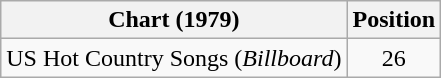<table class="wikitable">
<tr>
<th>Chart (1979)</th>
<th>Position</th>
</tr>
<tr>
<td>US Hot Country Songs (<em>Billboard</em>)</td>
<td align="center">26</td>
</tr>
</table>
